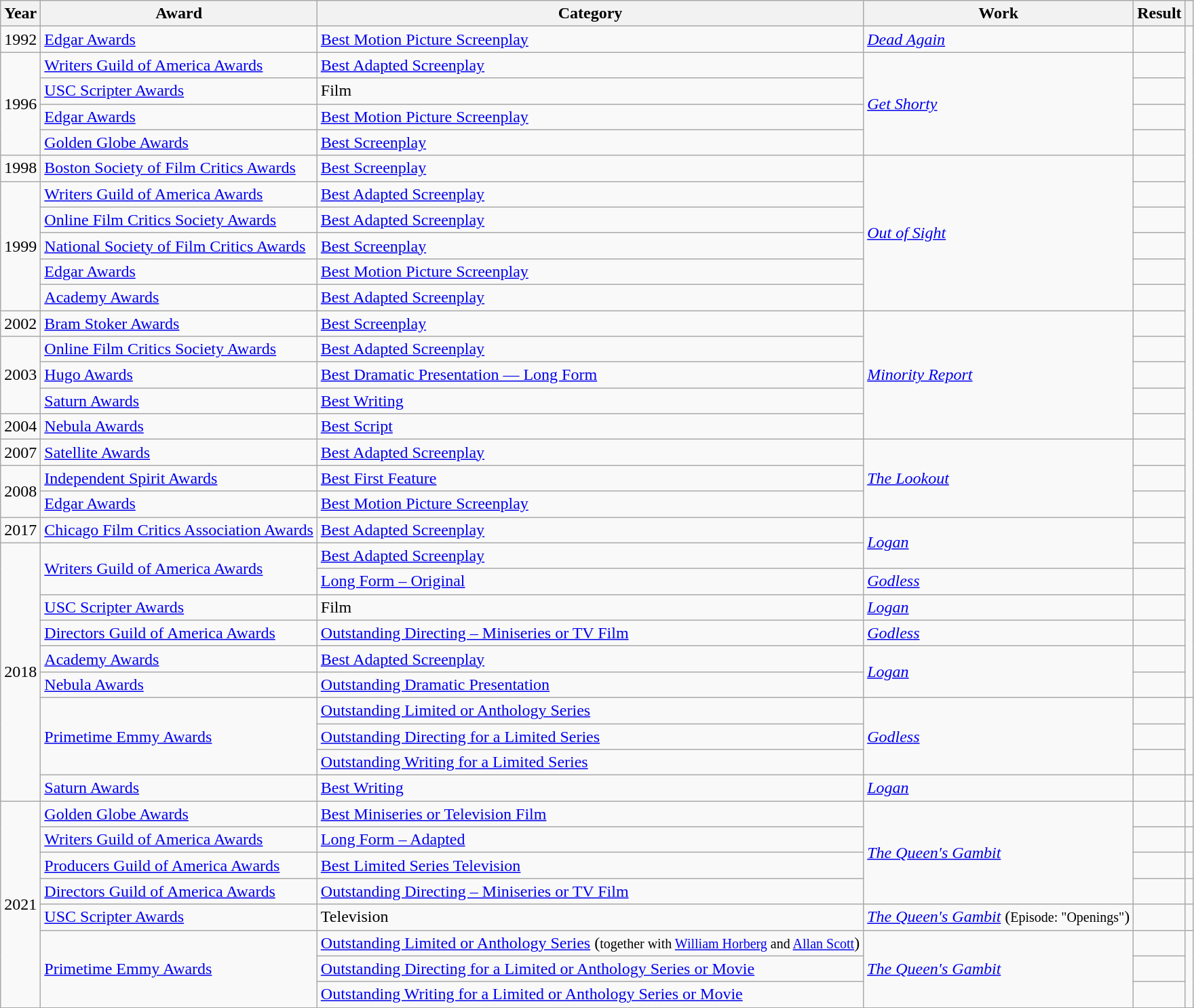<table class="wikitable sortable">
<tr>
<th>Year</th>
<th>Award</th>
<th>Category</th>
<th>Work</th>
<th>Result</th>
<th class="unsortable"></th>
</tr>
<tr>
<td>1992</td>
<td><a href='#'>Edgar Awards</a></td>
<td><a href='#'>Best Motion Picture Screenplay</a></td>
<td><em><a href='#'>Dead Again</a></em></td>
<td></td>
<td rowspan="26"></td>
</tr>
<tr>
<td rowspan="4">1996</td>
<td><a href='#'>Writers Guild of America Awards</a></td>
<td><a href='#'>Best Adapted Screenplay</a></td>
<td rowspan="4"><em><a href='#'>Get Shorty</a></em></td>
<td></td>
</tr>
<tr>
<td><a href='#'>USC Scripter Awards</a></td>
<td>Film</td>
<td></td>
</tr>
<tr>
<td><a href='#'>Edgar Awards</a></td>
<td><a href='#'>Best Motion Picture Screenplay</a></td>
<td></td>
</tr>
<tr>
<td><a href='#'>Golden Globe Awards</a></td>
<td><a href='#'>Best Screenplay</a></td>
<td></td>
</tr>
<tr>
<td>1998</td>
<td><a href='#'>Boston Society of Film Critics Awards</a></td>
<td><a href='#'>Best Screenplay</a></td>
<td rowspan="6"><em><a href='#'>Out of Sight</a></em></td>
<td></td>
</tr>
<tr>
<td rowspan="5">1999</td>
<td><a href='#'>Writers Guild of America Awards</a></td>
<td><a href='#'>Best Adapted Screenplay</a></td>
<td></td>
</tr>
<tr>
<td><a href='#'>Online Film Critics Society Awards</a></td>
<td><a href='#'>Best Adapted Screenplay</a></td>
<td></td>
</tr>
<tr>
<td><a href='#'>National Society of Film Critics Awards</a></td>
<td><a href='#'>Best Screenplay</a></td>
<td></td>
</tr>
<tr>
<td><a href='#'>Edgar Awards</a></td>
<td><a href='#'>Best Motion Picture Screenplay</a></td>
<td></td>
</tr>
<tr>
<td><a href='#'>Academy Awards</a></td>
<td><a href='#'>Best Adapted Screenplay</a></td>
<td></td>
</tr>
<tr>
<td>2002</td>
<td><a href='#'>Bram Stoker Awards</a></td>
<td><a href='#'>Best Screenplay</a></td>
<td rowspan="5"><em><a href='#'>Minority Report</a></em></td>
<td></td>
</tr>
<tr>
<td rowspan="3">2003</td>
<td><a href='#'>Online Film Critics Society Awards</a></td>
<td><a href='#'>Best Adapted Screenplay</a></td>
<td></td>
</tr>
<tr>
<td><a href='#'>Hugo Awards</a></td>
<td><a href='#'>Best Dramatic Presentation — Long Form</a></td>
<td></td>
</tr>
<tr>
<td><a href='#'>Saturn Awards</a></td>
<td><a href='#'>Best Writing</a></td>
<td></td>
</tr>
<tr>
<td>2004</td>
<td><a href='#'>Nebula Awards</a></td>
<td><a href='#'>Best Script</a></td>
<td></td>
</tr>
<tr>
<td>2007</td>
<td><a href='#'>Satellite Awards</a></td>
<td><a href='#'>Best Adapted Screenplay</a></td>
<td rowspan="3"><em><a href='#'>The Lookout</a></em></td>
<td></td>
</tr>
<tr>
<td rowspan="2">2008</td>
<td><a href='#'>Independent Spirit Awards</a></td>
<td><a href='#'>Best First Feature</a></td>
<td></td>
</tr>
<tr>
<td><a href='#'>Edgar Awards</a></td>
<td><a href='#'>Best Motion Picture Screenplay</a></td>
<td></td>
</tr>
<tr>
<td>2017</td>
<td><a href='#'>Chicago Film Critics Association Awards</a></td>
<td><a href='#'>Best Adapted Screenplay</a></td>
<td rowspan="2"><em><a href='#'>Logan</a></em></td>
<td></td>
</tr>
<tr>
<td rowspan="10">2018</td>
<td rowspan="2"><a href='#'>Writers Guild of America Awards</a></td>
<td><a href='#'>Best Adapted Screenplay</a></td>
<td></td>
</tr>
<tr>
<td><a href='#'>Long Form – Original</a></td>
<td><em><a href='#'>Godless</a></em></td>
<td></td>
</tr>
<tr>
<td><a href='#'>USC Scripter Awards</a></td>
<td>Film</td>
<td><em><a href='#'>Logan</a></em></td>
<td></td>
</tr>
<tr>
<td><a href='#'>Directors Guild of America Awards</a></td>
<td><a href='#'>Outstanding Directing – Miniseries or TV Film</a></td>
<td><em><a href='#'>Godless</a></em></td>
<td></td>
</tr>
<tr>
<td><a href='#'>Academy Awards</a></td>
<td><a href='#'>Best Adapted Screenplay</a></td>
<td rowspan="2"><em><a href='#'>Logan</a></em></td>
<td></td>
</tr>
<tr>
<td><a href='#'>Nebula Awards</a></td>
<td><a href='#'>Outstanding Dramatic Presentation</a></td>
<td></td>
</tr>
<tr>
<td rowspan="3"><a href='#'>Primetime Emmy Awards</a></td>
<td><a href='#'>Outstanding Limited or Anthology Series</a></td>
<td rowspan="3"><em><a href='#'>Godless</a></em></td>
<td></td>
<td rowspan="3"></td>
</tr>
<tr>
<td><a href='#'>Outstanding Directing for a Limited Series</a></td>
<td></td>
</tr>
<tr>
<td><a href='#'>Outstanding Writing for a Limited Series</a></td>
<td></td>
</tr>
<tr>
<td><a href='#'>Saturn Awards</a></td>
<td><a href='#'>Best Writing</a></td>
<td><em><a href='#'>Logan</a></em></td>
<td></td>
<td></td>
</tr>
<tr>
<td rowspan="8">2021</td>
<td><a href='#'>Golden Globe Awards</a></td>
<td><a href='#'>Best Miniseries or Television Film</a></td>
<td rowspan="4"><em><a href='#'>The Queen's Gambit</a></em></td>
<td></td>
<td></td>
</tr>
<tr>
<td><a href='#'>Writers Guild of America Awards</a></td>
<td><a href='#'>Long Form – Adapted</a></td>
<td></td>
<td></td>
</tr>
<tr>
<td><a href='#'>Producers Guild of America Awards</a></td>
<td><a href='#'>Best Limited Series Television</a></td>
<td></td>
<td></td>
</tr>
<tr>
<td><a href='#'>Directors Guild of America Awards</a></td>
<td><a href='#'>Outstanding Directing – Miniseries or TV Film</a></td>
<td></td>
<td></td>
</tr>
<tr>
<td><a href='#'>USC Scripter Awards</a></td>
<td>Television</td>
<td><em><a href='#'>The Queen's Gambit</a></em> (<small>Episode: "Openings"</small>)</td>
<td></td>
<td></td>
</tr>
<tr>
<td rowspan="3"><a href='#'>Primetime Emmy Awards</a></td>
<td><a href='#'>Outstanding Limited or Anthology Series</a> (<small>together with <a href='#'>William Horberg</a> and <a href='#'>Allan Scott</a></small>)</td>
<td rowspan="3"><em><a href='#'>The Queen's Gambit</a></em></td>
<td></td>
<td rowspan="3" style="text-align:center;"></td>
</tr>
<tr>
<td><a href='#'>Outstanding Directing for a Limited or Anthology Series or Movie</a></td>
<td></td>
</tr>
<tr>
<td><a href='#'>Outstanding Writing for a Limited or Anthology Series or Movie</a></td>
<td></td>
</tr>
<tr>
</tr>
</table>
